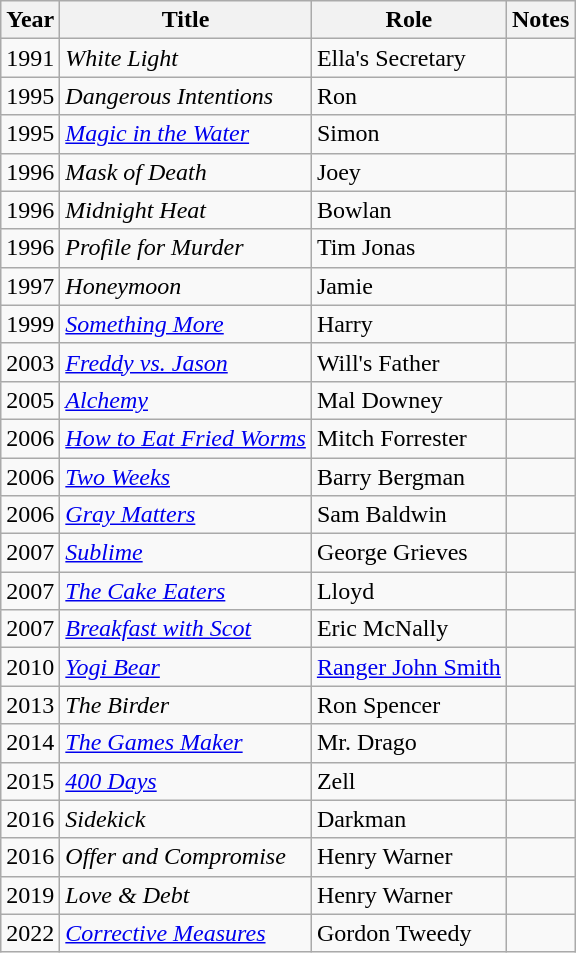<table class="wikitable sortable">
<tr>
<th>Year</th>
<th>Title</th>
<th>Role</th>
<th class="unsortable">Notes</th>
</tr>
<tr>
<td>1991</td>
<td><em>White Light</em></td>
<td>Ella's Secretary</td>
<td></td>
</tr>
<tr>
<td>1995</td>
<td><em>Dangerous Intentions</em></td>
<td>Ron</td>
<td></td>
</tr>
<tr>
<td>1995</td>
<td><em><a href='#'>Magic in the Water</a></em></td>
<td>Simon</td>
<td></td>
</tr>
<tr>
<td>1996</td>
<td><em>Mask of Death</em></td>
<td>Joey</td>
<td></td>
</tr>
<tr>
<td>1996</td>
<td><em>Midnight Heat</em></td>
<td>Bowlan</td>
<td></td>
</tr>
<tr>
<td>1996</td>
<td><em>Profile for Murder</em></td>
<td>Tim Jonas</td>
<td></td>
</tr>
<tr>
<td>1997</td>
<td><em>Honeymoon</em></td>
<td>Jamie</td>
<td></td>
</tr>
<tr>
<td>1999</td>
<td><em><a href='#'>Something More</a></em></td>
<td>Harry</td>
<td></td>
</tr>
<tr>
<td>2003</td>
<td><em><a href='#'>Freddy vs. Jason</a></em></td>
<td>Will's Father</td>
<td></td>
</tr>
<tr>
<td>2005</td>
<td><em><a href='#'>Alchemy</a></em></td>
<td>Mal Downey</td>
<td></td>
</tr>
<tr>
<td>2006</td>
<td><em><a href='#'>How to Eat Fried Worms</a></em></td>
<td>Mitch Forrester</td>
<td></td>
</tr>
<tr>
<td>2006</td>
<td><em><a href='#'>Two Weeks</a></em></td>
<td>Barry Bergman</td>
<td></td>
</tr>
<tr>
<td>2006</td>
<td><em><a href='#'>Gray Matters</a></em></td>
<td>Sam Baldwin</td>
<td></td>
</tr>
<tr>
<td>2007</td>
<td><em><a href='#'>Sublime</a></em></td>
<td>George Grieves</td>
<td></td>
</tr>
<tr>
<td>2007</td>
<td data-sort-value="Cake Eaters, The"><em><a href='#'>The Cake Eaters</a></em></td>
<td>Lloyd</td>
<td></td>
</tr>
<tr>
<td>2007</td>
<td><em><a href='#'>Breakfast with Scot</a></em></td>
<td>Eric McNally</td>
<td></td>
</tr>
<tr>
<td>2010</td>
<td><em><a href='#'>Yogi Bear</a></em></td>
<td><a href='#'>Ranger John Smith</a></td>
<td></td>
</tr>
<tr>
<td>2013</td>
<td data-sort-value="Birder, The"><em>The Birder</em></td>
<td>Ron Spencer</td>
<td></td>
</tr>
<tr>
<td>2014</td>
<td data-sort-value="Games Maker, The"><em><a href='#'>The Games Maker</a></em></td>
<td>Mr. Drago</td>
<td></td>
</tr>
<tr>
<td>2015</td>
<td><em><a href='#'>400 Days</a></em></td>
<td>Zell</td>
<td></td>
</tr>
<tr>
<td>2016</td>
<td><em>Sidekick</em></td>
<td>Darkman</td>
<td></td>
</tr>
<tr>
<td>2016</td>
<td><em>Offer and Compromise</em></td>
<td>Henry Warner</td>
<td></td>
</tr>
<tr>
<td>2019</td>
<td><em>Love & Debt</em></td>
<td>Henry Warner</td>
<td></td>
</tr>
<tr>
<td>2022</td>
<td><em><a href='#'>Corrective Measures</a></em></td>
<td>Gordon Tweedy</td>
<td></td>
</tr>
</table>
